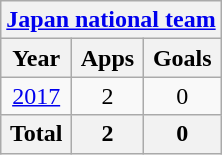<table class="wikitable" style="text-align:center">
<tr>
<th colspan=3><a href='#'>Japan national team</a></th>
</tr>
<tr>
<th>Year</th>
<th>Apps</th>
<th>Goals</th>
</tr>
<tr>
<td><a href='#'>2017</a></td>
<td>2</td>
<td>0</td>
</tr>
<tr>
<th>Total</th>
<th>2</th>
<th>0</th>
</tr>
</table>
